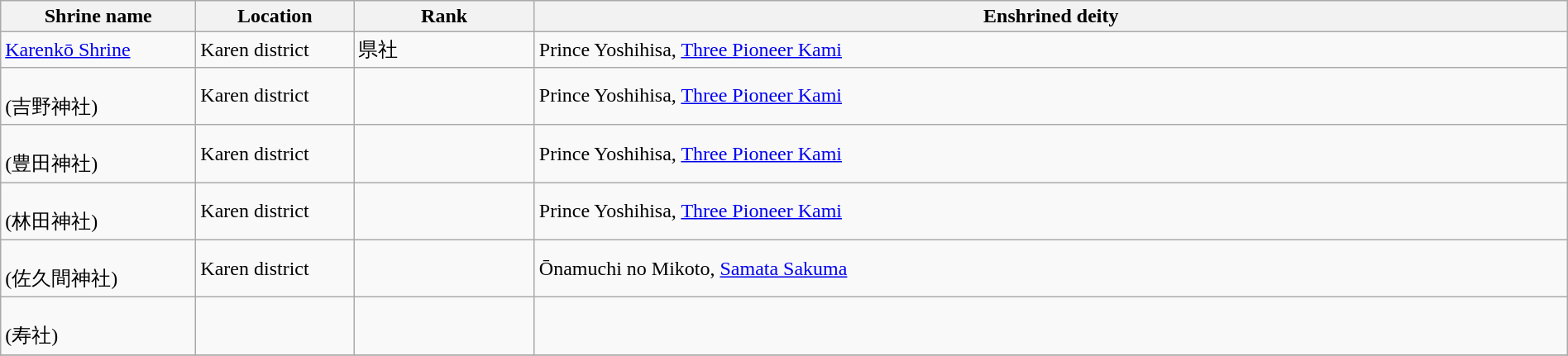<table width=100% class="wikitable">
<tr>
<th>Shrine name</th>
<th>Location</th>
<th>Rank</th>
<th>Enshrined deity</th>
</tr>
<tr>
<td width=150><a href='#'>Karenkō Shrine</a></td>
<td width=120>Karen district</td>
<td>県社</td>
<td>Prince Yoshihisa, <a href='#'>Three Pioneer Kami</a></td>
</tr>
<tr>
<td><br>(吉野神社)</td>
<td>Karen district</td>
<td></td>
<td>Prince Yoshihisa, <a href='#'>Three Pioneer Kami</a></td>
</tr>
<tr>
<td><br>(豊田神社)</td>
<td>Karen district</td>
<td></td>
<td>Prince Yoshihisa, <a href='#'>Three Pioneer Kami</a></td>
</tr>
<tr>
<td><br>(林田神社)</td>
<td>Karen district</td>
<td></td>
<td>Prince Yoshihisa, <a href='#'>Three Pioneer Kami</a></td>
</tr>
<tr>
<td><br>(佐久間神社)</td>
<td>Karen district</td>
<td></td>
<td>Ōnamuchi no Mikoto, <a href='#'>Samata Sakuma</a></td>
</tr>
<tr>
<td><br>(寿社)</td>
<td></td>
<td></td>
<td></td>
</tr>
<tr>
</tr>
</table>
